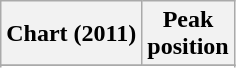<table class="wikitable sortable plainrowheaders" style="text-align:center;">
<tr>
<th scope="col">Chart (2011)</th>
<th scope="col">Peak<br>position</th>
</tr>
<tr>
</tr>
<tr>
</tr>
<tr>
</tr>
</table>
